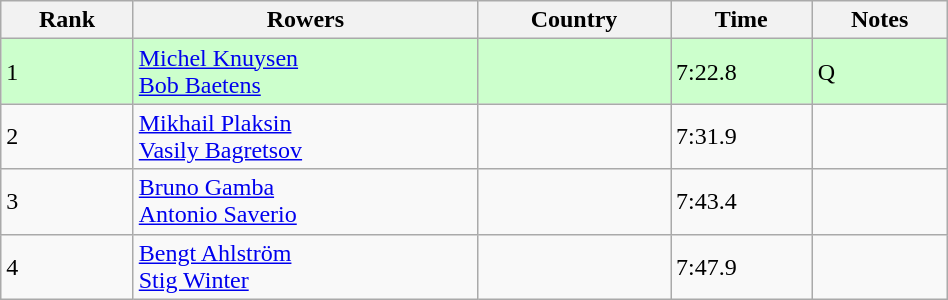<table class="wikitable" width=50%>
<tr>
<th>Rank</th>
<th>Rowers</th>
<th>Country</th>
<th>Time</th>
<th>Notes</th>
</tr>
<tr bgcolor=ccffcc>
<td>1</td>
<td><a href='#'>Michel Knuysen</a><br><a href='#'>Bob Baetens</a></td>
<td></td>
<td>7:22.8</td>
<td>Q</td>
</tr>
<tr>
<td>2</td>
<td><a href='#'>Mikhail Plaksin</a><br><a href='#'>Vasily Bagretsov</a></td>
<td></td>
<td>7:31.9</td>
<td></td>
</tr>
<tr>
<td>3</td>
<td><a href='#'>Bruno Gamba</a><br><a href='#'>Antonio Saverio</a></td>
<td></td>
<td>7:43.4</td>
<td></td>
</tr>
<tr>
<td>4</td>
<td><a href='#'>Bengt Ahlström</a><br><a href='#'>Stig Winter</a></td>
<td></td>
<td>7:47.9</td>
<td></td>
</tr>
</table>
